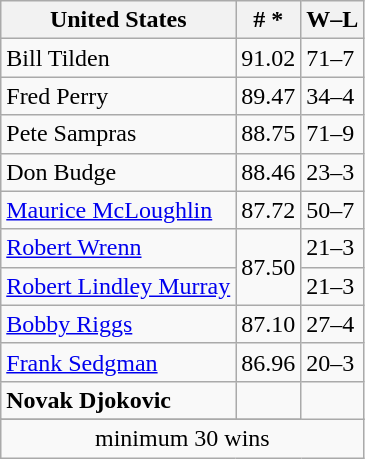<table class=wikitable style="display:inline-table;">
<tr>
<th>United States</th>
<th># *</th>
<th>W–L</th>
</tr>
<tr>
<td> Bill Tilden</td>
<td>91.02</td>
<td>71–7</td>
</tr>
<tr>
<td> Fred Perry</td>
<td>89.47</td>
<td>34–4</td>
</tr>
<tr>
<td> Pete Sampras</td>
<td>88.75</td>
<td>71–9</td>
</tr>
<tr>
<td> Don Budge</td>
<td>88.46</td>
<td>23–3</td>
</tr>
<tr>
<td> <a href='#'>Maurice McLoughlin</a></td>
<td>87.72</td>
<td>50–7</td>
</tr>
<tr>
<td> <a href='#'>Robert Wrenn</a></td>
<td rowspan=2>87.50</td>
<td>21–3</td>
</tr>
<tr>
<td> <a href='#'>Robert Lindley Murray</a></td>
<td>21–3</td>
</tr>
<tr>
<td> <a href='#'>Bobby Riggs</a></td>
<td>87.10</td>
<td>27–4</td>
</tr>
<tr>
<td> <a href='#'>Frank Sedgman</a></td>
<td>86.96</td>
<td>20–3</td>
</tr>
<tr>
<td> <strong>Novak Djokovic</strong></td>
<td></td>
</tr>
<tr>
</tr>
<tr>
<td colspan="3" style="text-align:center;">minimum 30 wins</td>
</tr>
</table>
